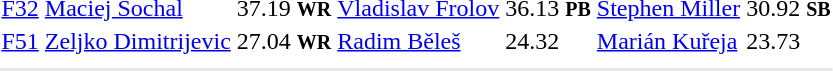<table>
<tr>
<td><a href='#'>F32</a></td>
<td><a href='#'>Maciej Sochal</a><br></td>
<td>37.19 <small><strong>WR</strong></small></td>
<td><a href='#'>Vladislav Frolov</a> <br></td>
<td>36.13 <small><strong>PB</strong></small></td>
<td><a href='#'>Stephen Miller</a><br></td>
<td>30.92 <small><strong>SB</strong></small></td>
</tr>
<tr>
<td><a href='#'>F51</a></td>
<td><a href='#'>Zeljko Dimitrijevic</a><br></td>
<td>27.04 <small><strong>WR</strong></small></td>
<td><a href='#'>Radim Běleš</a> <br></td>
<td>24.32</td>
<td><a href='#'>Marián Kuřeja</a><br></td>
<td>23.73</td>
</tr>
<tr>
<td colspan=7></td>
</tr>
<tr>
</tr>
<tr bgcolor= e8e8e8>
<td colspan=7></td>
</tr>
</table>
